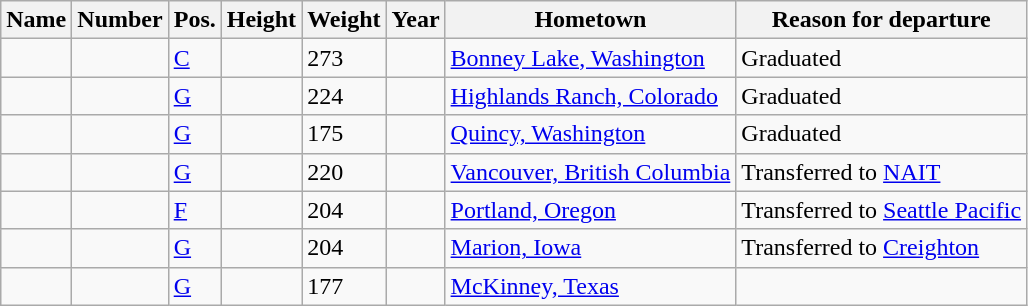<table class="wikitable sortable" border="1">
<tr>
<th>Name</th>
<th>Number</th>
<th>Pos.</th>
<th>Height</th>
<th>Weight</th>
<th>Year</th>
<th>Hometown</th>
<th class="unsortable">Reason for departure</th>
</tr>
<tr>
<td></td>
<td></td>
<td><a href='#'>C</a></td>
<td></td>
<td>273</td>
<td></td>
<td><a href='#'>Bonney Lake, Washington</a></td>
<td>Graduated</td>
</tr>
<tr>
<td></td>
<td></td>
<td><a href='#'>G</a></td>
<td></td>
<td>224</td>
<td></td>
<td><a href='#'>Highlands Ranch, Colorado</a></td>
<td>Graduated</td>
</tr>
<tr>
<td></td>
<td></td>
<td><a href='#'>G</a></td>
<td></td>
<td>175</td>
<td></td>
<td><a href='#'>Quincy, Washington</a></td>
<td>Graduated</td>
</tr>
<tr>
<td></td>
<td></td>
<td><a href='#'>G</a></td>
<td></td>
<td>220</td>
<td></td>
<td><a href='#'>Vancouver, British Columbia</a></td>
<td>Transferred to <a href='#'>NAIT</a></td>
</tr>
<tr>
<td></td>
<td></td>
<td><a href='#'>F</a></td>
<td></td>
<td>204</td>
<td></td>
<td><a href='#'>Portland, Oregon</a></td>
<td>Transferred to <a href='#'>Seattle Pacific</a></td>
</tr>
<tr>
<td></td>
<td></td>
<td><a href='#'>G</a></td>
<td></td>
<td>204</td>
<td></td>
<td><a href='#'>Marion, Iowa</a></td>
<td>Transferred to <a href='#'>Creighton</a></td>
</tr>
<tr>
<td></td>
<td></td>
<td><a href='#'>G</a></td>
<td></td>
<td>177</td>
<td></td>
<td><a href='#'>McKinney, Texas</a></td>
<td></td>
</tr>
</table>
